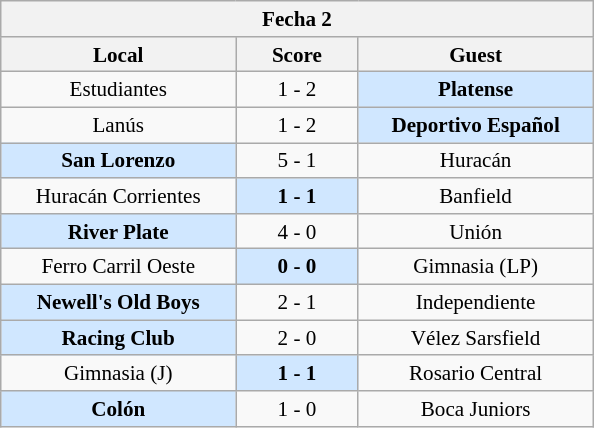<table class="wikitable nowrap" style="font-size:88%; float:left; margin-right:1em;">
<tr>
<th colspan=3 align=center>Fecha 2</th>
</tr>
<tr>
<th width="150">Local</th>
<th width="75">Score</th>
<th width="150">Guest</th>
</tr>
<tr align=center>
<td>Estudiantes</td>
<td>1 - 2</td>
<td bgcolor=#D0E7FF><strong>Platense</strong></td>
</tr>
<tr align=center>
<td>Lanús</td>
<td>1 - 2</td>
<td bgcolor=#D0E7FF><strong>Deportivo Español</strong></td>
</tr>
<tr align=center>
<td bgcolor=#D0E7FF><strong>San Lorenzo</strong></td>
<td>5 - 1</td>
<td>Huracán</td>
</tr>
<tr align=center>
<td>Huracán Corrientes</td>
<td bgcolor=#D0E7FF><strong>1 - 1</strong></td>
<td>Banfield</td>
</tr>
<tr align=center>
<td bgcolor=#D0E7FF><strong>River Plate</strong></td>
<td>4 - 0</td>
<td>Unión</td>
</tr>
<tr align=center>
<td>Ferro Carril Oeste</td>
<td bgcolor=#D0E7FF><strong>0 - 0</strong></td>
<td>Gimnasia (LP)</td>
</tr>
<tr align=center>
<td bgcolor=#D0E7FF><strong>Newell's Old Boys</strong></td>
<td>2 - 1</td>
<td>Independiente</td>
</tr>
<tr align=center>
<td bgcolor=#D0E7FF><strong>Racing Club</strong></td>
<td>2 - 0</td>
<td>Vélez Sarsfield</td>
</tr>
<tr align=center>
<td>Gimnasia (J)</td>
<td bgcolor=#D0E7FF><strong>1 - 1</strong></td>
<td>Rosario Central</td>
</tr>
<tr align=center>
<td bgcolor=#D0E7FF><strong>Colón</strong></td>
<td>1 - 0</td>
<td>Boca Juniors</td>
</tr>
</table>
